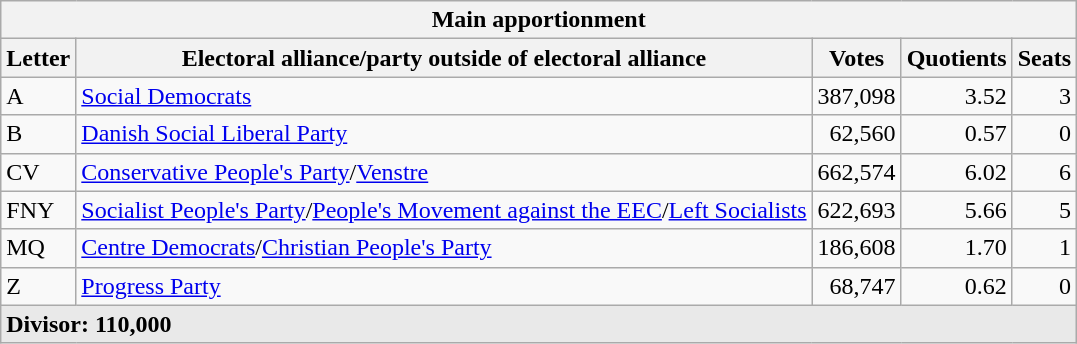<table class="wikitable">
<tr>
<th colspan="5">Main apportionment</th>
</tr>
<tr>
<th>Letter</th>
<th>Electoral alliance/party outside of electoral alliance</th>
<th>Votes</th>
<th>Quotients</th>
<th>Seats</th>
</tr>
<tr>
<td style="text-align:left;">A</td>
<td style="text-align:left;"><a href='#'>Social Democrats</a></td>
<td style="text-align:right;">387,098</td>
<td style="text-align:right;">3.52</td>
<td style="text-align:right;">3</td>
</tr>
<tr>
<td style="text-align:left;">B</td>
<td style="text-align:left;"><a href='#'>Danish Social Liberal Party</a></td>
<td style="text-align:right;">62,560</td>
<td style="text-align:right;">0.57</td>
<td style="text-align:right;">0</td>
</tr>
<tr>
<td style="text-align:left;">CV</td>
<td style="text-align:left;"><a href='#'>Conservative People's Party</a>/<a href='#'>Venstre</a></td>
<td style="text-align:right;">662,574</td>
<td style="text-align:right;">6.02</td>
<td style="text-align:right;">6</td>
</tr>
<tr>
<td style="text-align:left;">FNY</td>
<td style="text-align:left;"><a href='#'>Socialist People's Party</a>/<a href='#'>People's Movement against the EEC</a>/<a href='#'>Left Socialists</a></td>
<td style="text-align:right;">622,693</td>
<td style="text-align:right;">5.66</td>
<td style="text-align:right;">5</td>
</tr>
<tr>
<td style="text-align:left;">MQ</td>
<td style="text-align:left;"><a href='#'>Centre Democrats</a>/<a href='#'>Christian People's Party</a></td>
<td style="text-align:right;">186,608</td>
<td style="text-align:right;">1.70</td>
<td style="text-align:right;">1</td>
</tr>
<tr>
<td style="text-align:left;">Z</td>
<td style="text-align:left;"><a href='#'>Progress Party</a></td>
<td style="text-align:right;">68,747</td>
<td style="text-align:right;">0.62</td>
<td style="text-align:right;">0</td>
</tr>
<tr style="background-color:#E9E9E9">
<td colspan="5" style="text-align:left;"><strong>Divisor: 110,000</strong></td>
</tr>
</table>
